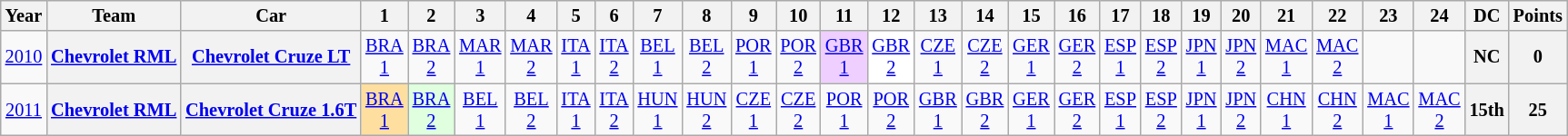<table class="wikitable" style="text-align:center; font-size:85%">
<tr>
<th>Year</th>
<th>Team</th>
<th>Car</th>
<th>1</th>
<th>2</th>
<th>3</th>
<th>4</th>
<th>5</th>
<th>6</th>
<th>7</th>
<th>8</th>
<th>9</th>
<th>10</th>
<th>11</th>
<th>12</th>
<th>13</th>
<th>14</th>
<th>15</th>
<th>16</th>
<th>17</th>
<th>18</th>
<th>19</th>
<th>20</th>
<th>21</th>
<th>22</th>
<th>23</th>
<th>24</th>
<th>DC</th>
<th>Points</th>
</tr>
<tr>
<td><a href='#'>2010</a></td>
<th><a href='#'>Chevrolet RML</a></th>
<th><a href='#'>Chevrolet Cruze LT</a></th>
<td><a href='#'>BRA<br>1</a></td>
<td><a href='#'>BRA<br>2</a></td>
<td><a href='#'>MAR<br>1</a></td>
<td><a href='#'>MAR<br>2</a></td>
<td><a href='#'>ITA<br>1</a></td>
<td><a href='#'>ITA<br>2</a></td>
<td><a href='#'>BEL<br>1</a></td>
<td><a href='#'>BEL<br>2</a></td>
<td><a href='#'>POR<br>1</a></td>
<td><a href='#'>POR<br>2</a></td>
<td style="background:#efcfff;"><a href='#'>GBR<br>1</a><br></td>
<td style="background:#ffffff;"><a href='#'>GBR<br>2</a><br></td>
<td><a href='#'>CZE<br>1</a></td>
<td><a href='#'>CZE<br>2</a></td>
<td><a href='#'>GER<br>1</a></td>
<td><a href='#'>GER<br>2</a></td>
<td><a href='#'>ESP<br>1</a></td>
<td><a href='#'>ESP<br>2</a></td>
<td><a href='#'>JPN<br>1</a></td>
<td><a href='#'>JPN<br>2</a></td>
<td><a href='#'>MAC<br>1</a></td>
<td><a href='#'>MAC<br>2</a></td>
<td></td>
<td></td>
<th>NC</th>
<th>0</th>
</tr>
<tr>
<td><a href='#'>2011</a></td>
<th><a href='#'>Chevrolet RML</a></th>
<th><a href='#'>Chevrolet Cruze 1.6T</a></th>
<td style="background:#ffdf9f;"><a href='#'>BRA<br>1</a><br></td>
<td style="background:#dfffdf;"><a href='#'>BRA<br>2</a><br></td>
<td><a href='#'>BEL<br>1</a></td>
<td><a href='#'>BEL<br>2</a></td>
<td><a href='#'>ITA<br>1</a></td>
<td><a href='#'>ITA<br>2</a></td>
<td><a href='#'>HUN<br>1</a></td>
<td><a href='#'>HUN<br>2</a></td>
<td><a href='#'>CZE<br>1</a></td>
<td><a href='#'>CZE<br>2</a></td>
<td><a href='#'>POR<br>1</a></td>
<td><a href='#'>POR<br>2</a></td>
<td><a href='#'>GBR<br>1</a></td>
<td><a href='#'>GBR<br>2</a></td>
<td><a href='#'>GER<br>1</a></td>
<td><a href='#'>GER<br>2</a></td>
<td><a href='#'>ESP<br>1</a></td>
<td><a href='#'>ESP<br>2</a></td>
<td><a href='#'>JPN<br>1</a></td>
<td><a href='#'>JPN<br>2</a></td>
<td><a href='#'>CHN<br>1</a></td>
<td><a href='#'>CHN<br>2</a></td>
<td><a href='#'>MAC<br>1</a></td>
<td><a href='#'>MAC<br>2</a></td>
<th>15th</th>
<th>25</th>
</tr>
</table>
